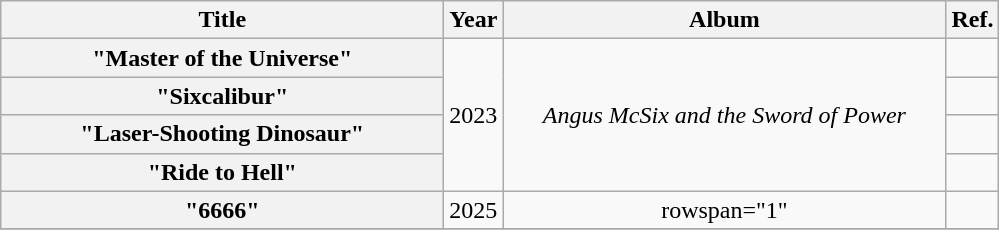<table class="wikitable plainrowheaders" style="text-align:center;">
<tr>
<th scope="col" style="width:18em;">Title</th>
<th scope="col">Year</th>
<th scope="col" style="width:18em;">Album</th>
<th scope="col">Ref.</th>
</tr>
<tr>
<th scope="row">"Master of the Universe"</th>
<td rowspan="4">2023</td>
<td rowspan="4"><em>Angus McSix and the Sword of Power</em></td>
<td></td>
</tr>
<tr>
<th scope="row">"Sixcalibur"</th>
<td></td>
</tr>
<tr>
<th scope="row">"Laser-Shooting Dinosaur"</th>
<td></td>
</tr>
<tr>
<th scope="row">"Ride to Hell"</th>
<td></td>
</tr>
<tr>
<th scope="row">"6666"</th>
<td rowspan="1">2025</td>
<td>rowspan="1" </td>
<td></td>
</tr>
<tr>
</tr>
</table>
